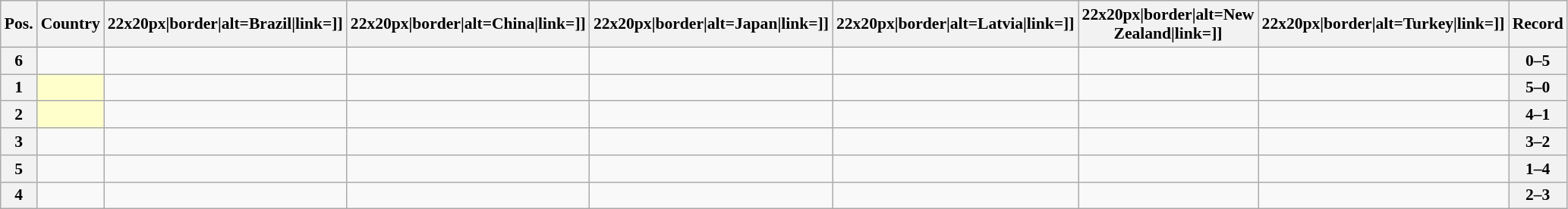<table class="wikitable sortable nowrap" style="text-align:center; font-size:0.9em;">
<tr>
<th>Pos.</th>
<th>Country</th>
<th [[Image:>22x20px|border|alt=Brazil|link=]]</th>
<th [[Image:>22x20px|border|alt=China|link=]]</th>
<th [[Image:>22x20px|border|alt=Japan|link=]]</th>
<th [[Image:>22x20px|border|alt=Latvia|link=]]</th>
<th [[Image:>22x20px|border|alt=New Zealand|link=]]</th>
<th [[Image:>22x20px|border|alt=Turkey|link=]]</th>
<th>Record</th>
</tr>
<tr>
<th>6</th>
<td style="text-align:left;"></td>
<td></td>
<td></td>
<td></td>
<td></td>
<td></td>
<td></td>
<th>0–5</th>
</tr>
<tr>
<th>1</th>
<td style="text-align:left; background:#ffffcc;"></td>
<td></td>
<td></td>
<td></td>
<td></td>
<td></td>
<td></td>
<th>5–0</th>
</tr>
<tr>
<th>2</th>
<td style="text-align:left; background:#ffffcc;"></td>
<td></td>
<td></td>
<td></td>
<td></td>
<td></td>
<td></td>
<th>4–1</th>
</tr>
<tr>
<th>3</th>
<td style="text-align:left;"></td>
<td></td>
<td></td>
<td></td>
<td></td>
<td></td>
<td></td>
<th>3–2</th>
</tr>
<tr>
<th>5</th>
<td style="text-align:left;"></td>
<td></td>
<td></td>
<td></td>
<td></td>
<td></td>
<td></td>
<th>1–4</th>
</tr>
<tr>
<th>4</th>
<td style="text-align:left;"></td>
<td></td>
<td></td>
<td></td>
<td></td>
<td></td>
<td></td>
<th>2–3</th>
</tr>
</table>
